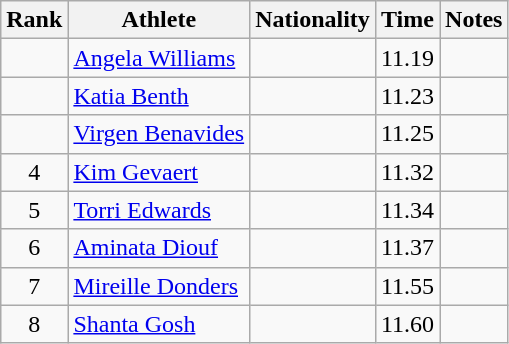<table class="wikitable sortable" style="text-align:center">
<tr>
<th>Rank</th>
<th>Athlete</th>
<th>Nationality</th>
<th>Time</th>
<th>Notes</th>
</tr>
<tr>
<td></td>
<td align=left><a href='#'>Angela Williams</a></td>
<td align=left></td>
<td>11.19</td>
<td></td>
</tr>
<tr>
<td></td>
<td align=left><a href='#'>Katia Benth</a></td>
<td align=left></td>
<td>11.23</td>
<td></td>
</tr>
<tr>
<td></td>
<td align=left><a href='#'>Virgen Benavides</a></td>
<td align=left></td>
<td>11.25</td>
<td></td>
</tr>
<tr>
<td>4</td>
<td align=left><a href='#'>Kim Gevaert</a></td>
<td align=left></td>
<td>11.32</td>
<td></td>
</tr>
<tr>
<td>5</td>
<td align=left><a href='#'>Torri Edwards</a></td>
<td align=left></td>
<td>11.34</td>
<td></td>
</tr>
<tr>
<td>6</td>
<td align=left><a href='#'>Aminata Diouf</a></td>
<td align=left></td>
<td>11.37</td>
<td></td>
</tr>
<tr>
<td>7</td>
<td align=left><a href='#'>Mireille Donders</a></td>
<td align=left></td>
<td>11.55</td>
<td></td>
</tr>
<tr>
<td>8</td>
<td align=left><a href='#'>Shanta Gosh</a></td>
<td align=left></td>
<td>11.60</td>
<td></td>
</tr>
</table>
